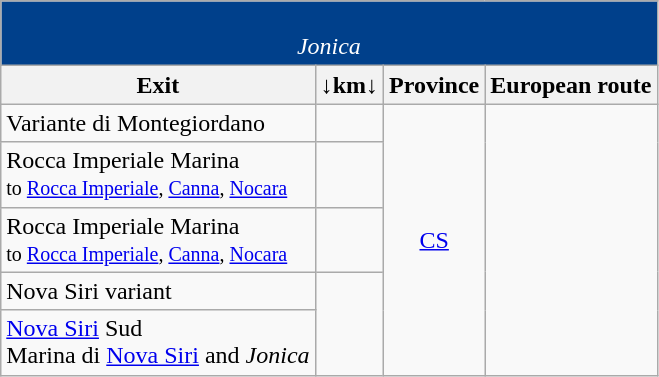<table class="wikitable">
<tr align="center" bgcolor="00408B" style="color: white;font-size:100%;">
<td colspan="5"><br><em>Jonica</em><br></td>
</tr>
<tr>
<th>Exit</th>
<th>↓km↓</th>
<th>Province</th>
<th>European route</th>
</tr>
<tr>
<td>   Variante di Montegiordano</td>
<td align="right"></td>
<td rowspan="6" align="center"><a href='#'>CS</a></td>
<td rowspan="5" align="center"></td>
</tr>
<tr>
<td> Rocca Imperiale Marina<br> <small>to <a href='#'>Rocca Imperiale</a>, <a href='#'>Canna</a>, <a href='#'>Nocara</a></small></td>
<td align="right"></td>
</tr>
<tr>
<td> Rocca Imperiale Marina<br> <small>to <a href='#'>Rocca Imperiale</a>, <a href='#'>Canna</a>, <a href='#'>Nocara</a></small></td>
<td align="right"></td>
</tr>
<tr>
<td>   Nova Siri variant</td>
<td rowspan="2" align="right"></td>
</tr>
<tr>
<td> <a href='#'>Nova Siri</a> Sud<br> Marina di <a href='#'>Nova Siri</a> and   <em>Jonica</em></td>
</tr>
</table>
